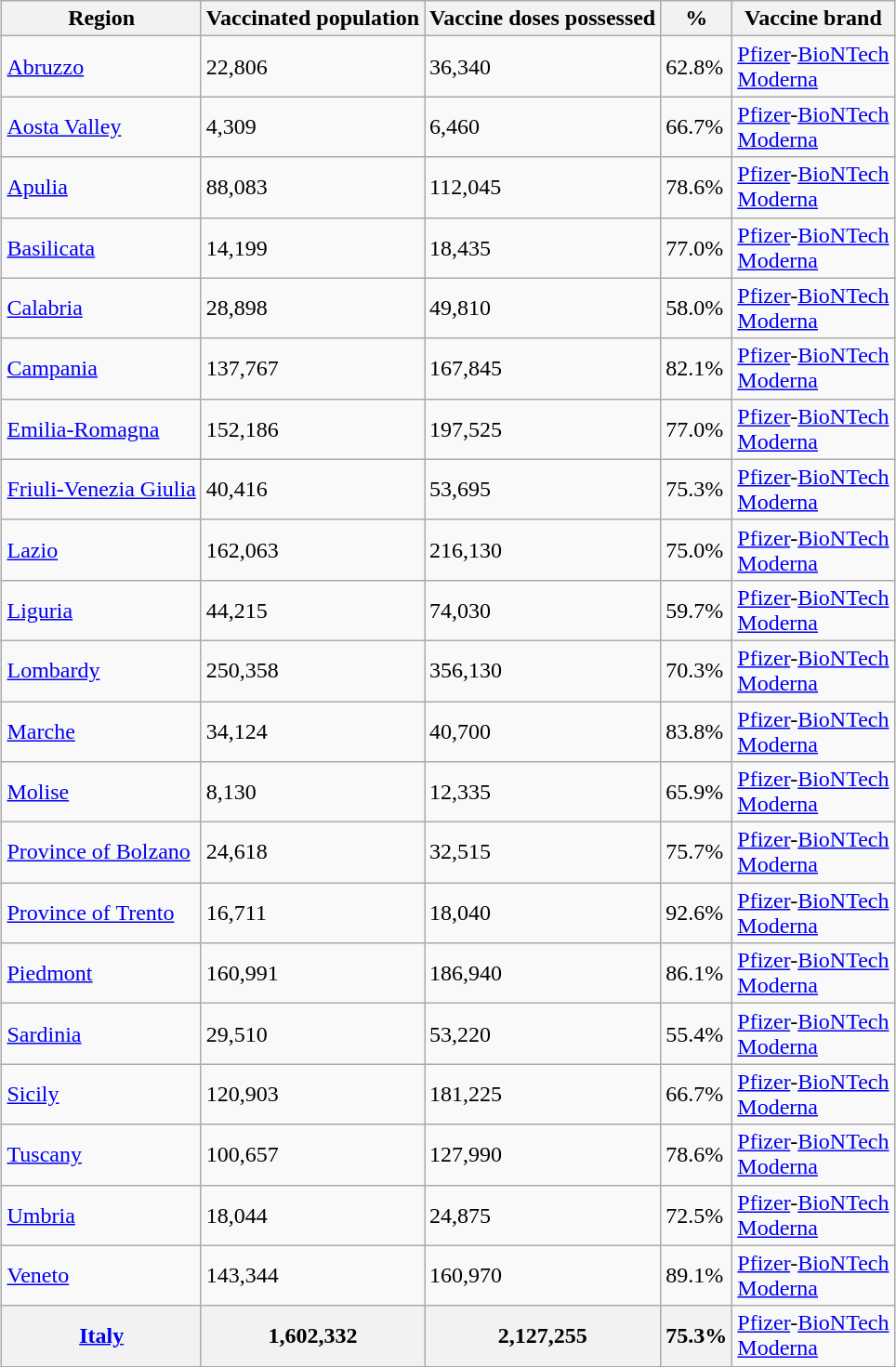<table class="wikitable sortable" style="margin-left:auto; margin-right:auto; margin-top:0">
<tr>
<th>Region</th>
<th>Vaccinated population</th>
<th>Vaccine doses possessed</th>
<th>%</th>
<th>Vaccine brand</th>
</tr>
<tr>
<td><a href='#'>Abruzzo</a></td>
<td>22,806</td>
<td>36,340</td>
<td>62.8%</td>
<td><a href='#'>Pfizer</a>-<a href='#'>BioNTech</a><br><a href='#'>Moderna</a></td>
</tr>
<tr>
<td><a href='#'>Aosta Valley</a></td>
<td>4,309</td>
<td>6,460</td>
<td>66.7%</td>
<td><a href='#'>Pfizer</a>-<a href='#'>BioNTech</a><br><a href='#'>Moderna</a></td>
</tr>
<tr>
<td><a href='#'>Apulia</a></td>
<td>88,083</td>
<td>112,045</td>
<td>78.6%</td>
<td><a href='#'>Pfizer</a>-<a href='#'>BioNTech</a><br><a href='#'>Moderna</a></td>
</tr>
<tr>
<td><a href='#'>Basilicata</a></td>
<td>14,199</td>
<td>18,435</td>
<td>77.0%</td>
<td><a href='#'>Pfizer</a>-<a href='#'>BioNTech</a><br><a href='#'>Moderna</a></td>
</tr>
<tr>
<td><a href='#'>Calabria</a></td>
<td>28,898</td>
<td>49,810</td>
<td>58.0%</td>
<td><a href='#'>Pfizer</a>-<a href='#'>BioNTech</a><br><a href='#'>Moderna</a></td>
</tr>
<tr>
<td><a href='#'>Campania</a></td>
<td>137,767</td>
<td>167,845</td>
<td>82.1%</td>
<td><a href='#'>Pfizer</a>-<a href='#'>BioNTech</a><br><a href='#'>Moderna</a></td>
</tr>
<tr>
<td><a href='#'>Emilia-Romagna</a></td>
<td>152,186</td>
<td>197,525</td>
<td>77.0%</td>
<td><a href='#'>Pfizer</a>-<a href='#'>BioNTech</a><br><a href='#'>Moderna</a></td>
</tr>
<tr>
<td><a href='#'>Friuli-Venezia Giulia</a></td>
<td>40,416</td>
<td>53,695</td>
<td>75.3%</td>
<td><a href='#'>Pfizer</a>-<a href='#'>BioNTech</a><br><a href='#'>Moderna</a></td>
</tr>
<tr>
<td><a href='#'>Lazio</a></td>
<td>162,063</td>
<td>216,130</td>
<td>75.0%</td>
<td><a href='#'>Pfizer</a>-<a href='#'>BioNTech</a><br><a href='#'>Moderna</a></td>
</tr>
<tr>
<td><a href='#'>Liguria</a></td>
<td>44,215</td>
<td>74,030</td>
<td>59.7%</td>
<td><a href='#'>Pfizer</a>-<a href='#'>BioNTech</a><br><a href='#'>Moderna</a></td>
</tr>
<tr>
<td><a href='#'>Lombardy</a></td>
<td>250,358</td>
<td>356,130</td>
<td>70.3%</td>
<td><a href='#'>Pfizer</a>-<a href='#'>BioNTech</a><br><a href='#'>Moderna</a></td>
</tr>
<tr>
<td><a href='#'>Marche</a></td>
<td>34,124</td>
<td>40,700</td>
<td>83.8%</td>
<td><a href='#'>Pfizer</a>-<a href='#'>BioNTech</a><br><a href='#'>Moderna</a></td>
</tr>
<tr>
<td><a href='#'>Molise</a></td>
<td>8,130</td>
<td>12,335</td>
<td>65.9%</td>
<td><a href='#'>Pfizer</a>-<a href='#'>BioNTech</a><br><a href='#'>Moderna</a></td>
</tr>
<tr>
<td><a href='#'>Province of Bolzano</a></td>
<td>24,618</td>
<td>32,515</td>
<td>75.7%</td>
<td><a href='#'>Pfizer</a>-<a href='#'>BioNTech</a><br><a href='#'>Moderna</a></td>
</tr>
<tr>
<td><a href='#'>Province of Trento</a></td>
<td>16,711</td>
<td>18,040</td>
<td>92.6%</td>
<td><a href='#'>Pfizer</a>-<a href='#'>BioNTech</a><br><a href='#'>Moderna</a></td>
</tr>
<tr>
<td><a href='#'>Piedmont</a></td>
<td>160,991</td>
<td>186,940</td>
<td>86.1%</td>
<td><a href='#'>Pfizer</a>-<a href='#'>BioNTech</a><br><a href='#'>Moderna</a></td>
</tr>
<tr>
<td><a href='#'>Sardinia</a></td>
<td>29,510</td>
<td>53,220</td>
<td>55.4%</td>
<td><a href='#'>Pfizer</a>-<a href='#'>BioNTech</a><br><a href='#'>Moderna</a></td>
</tr>
<tr>
<td><a href='#'>Sicily</a></td>
<td>120,903</td>
<td>181,225</td>
<td>66.7%</td>
<td><a href='#'>Pfizer</a>-<a href='#'>BioNTech</a><br><a href='#'>Moderna</a></td>
</tr>
<tr>
<td><a href='#'>Tuscany</a></td>
<td>100,657</td>
<td>127,990</td>
<td>78.6%</td>
<td><a href='#'>Pfizer</a>-<a href='#'>BioNTech</a><br><a href='#'>Moderna</a></td>
</tr>
<tr>
<td><a href='#'>Umbria</a></td>
<td>18,044</td>
<td>24,875</td>
<td>72.5%</td>
<td><a href='#'>Pfizer</a>-<a href='#'>BioNTech</a><br><a href='#'>Moderna</a></td>
</tr>
<tr>
<td><a href='#'>Veneto</a></td>
<td>143,344</td>
<td>160,970</td>
<td>89.1%</td>
<td><a href='#'>Pfizer</a>-<a href='#'>BioNTech</a><br><a href='#'>Moderna</a></td>
</tr>
<tr>
<th><a href='#'>Italy</a></th>
<th>1,602,332</th>
<th>2,127,255</th>
<th>75.3%</th>
<td><a href='#'>Pfizer</a>-<a href='#'>BioNTech</a><br><a href='#'>Moderna</a></td>
</tr>
</table>
